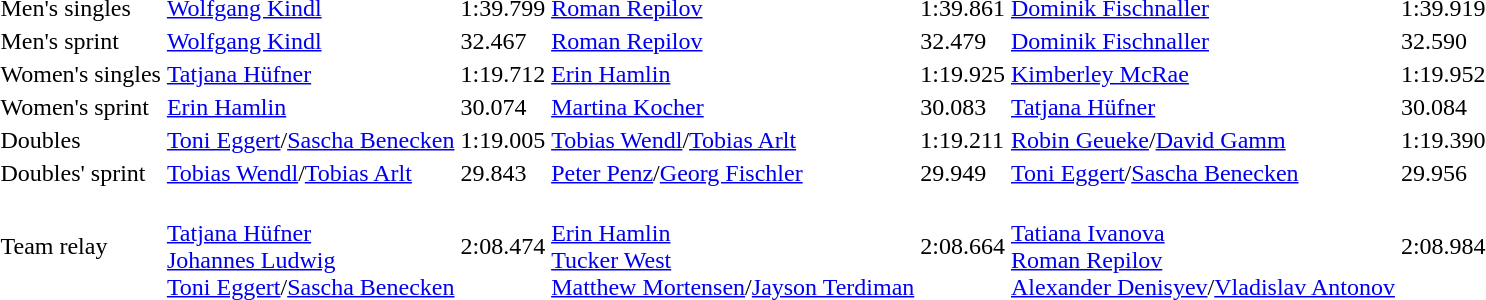<table>
<tr>
<td>Men's singles<br></td>
<td><a href='#'>Wolfgang Kindl</a><br></td>
<td>1:39.799</td>
<td><a href='#'>Roman Repilov</a><br></td>
<td>1:39.861</td>
<td><a href='#'>Dominik Fischnaller</a><br></td>
<td>1:39.919</td>
</tr>
<tr>
<td>Men's sprint<br></td>
<td><a href='#'>Wolfgang Kindl</a><br></td>
<td>32.467</td>
<td><a href='#'>Roman Repilov</a><br></td>
<td>32.479</td>
<td><a href='#'>Dominik Fischnaller</a><br></td>
<td>32.590</td>
</tr>
<tr>
<td>Women's singles<br></td>
<td><a href='#'>Tatjana Hüfner</a><br></td>
<td>1:19.712</td>
<td><a href='#'>Erin Hamlin</a><br></td>
<td>1:19.925</td>
<td><a href='#'>Kimberley McRae</a><br></td>
<td>1:19.952</td>
</tr>
<tr>
<td>Women's sprint<br></td>
<td><a href='#'>Erin Hamlin</a><br></td>
<td>30.074</td>
<td><a href='#'>Martina Kocher</a><br></td>
<td>30.083</td>
<td><a href='#'>Tatjana Hüfner</a><br></td>
<td>30.084</td>
</tr>
<tr>
<td>Doubles<br></td>
<td><a href='#'>Toni Eggert</a>/<a href='#'>Sascha Benecken</a><br></td>
<td>1:19.005</td>
<td><a href='#'>Tobias Wendl</a>/<a href='#'>Tobias Arlt</a><br></td>
<td>1:19.211</td>
<td><a href='#'>Robin Geueke</a>/<a href='#'>David Gamm</a><br></td>
<td>1:19.390</td>
</tr>
<tr>
<td>Doubles' sprint<br></td>
<td><a href='#'>Tobias Wendl</a>/<a href='#'>Tobias Arlt</a><br></td>
<td>29.843</td>
<td><a href='#'>Peter Penz</a>/<a href='#'>Georg Fischler</a><br></td>
<td>29.949</td>
<td><a href='#'>Toni Eggert</a>/<a href='#'>Sascha Benecken</a><br></td>
<td>29.956</td>
</tr>
<tr>
<td>Team relay<br></td>
<td><br><a href='#'>Tatjana Hüfner</a><br><a href='#'>Johannes Ludwig</a><br><a href='#'>Toni Eggert</a>/<a href='#'>Sascha Benecken</a></td>
<td>2:08.474</td>
<td><br><a href='#'>Erin Hamlin</a><br><a href='#'>Tucker West</a><br><a href='#'>Matthew Mortensen</a>/<a href='#'>Jayson Terdiman</a></td>
<td>2:08.664</td>
<td><br><a href='#'>Tatiana Ivanova</a><br><a href='#'>Roman Repilov</a><br><a href='#'>Alexander Denisyev</a>/<a href='#'>Vladislav Antonov</a></td>
<td>2:08.984</td>
</tr>
</table>
